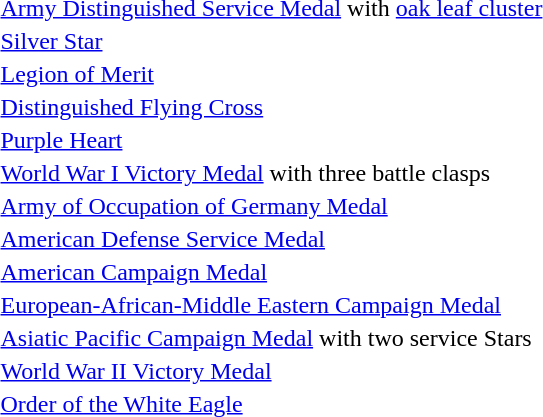<table>
<tr>
<td></td>
<td><a href='#'>Army Distinguished Service Medal</a> with <a href='#'>oak leaf cluster</a></td>
</tr>
<tr>
<td></td>
<td><a href='#'>Silver Star</a></td>
</tr>
<tr>
<td></td>
<td><a href='#'>Legion of Merit</a></td>
</tr>
<tr>
<td></td>
<td><a href='#'>Distinguished Flying Cross</a></td>
</tr>
<tr>
<td></td>
<td><a href='#'>Purple Heart</a></td>
</tr>
<tr>
<td></td>
<td><a href='#'>World War I Victory Medal</a> with three battle clasps</td>
</tr>
<tr>
<td></td>
<td><a href='#'>Army of Occupation of Germany Medal</a></td>
</tr>
<tr>
<td></td>
<td><a href='#'>American Defense Service Medal</a></td>
</tr>
<tr>
<td></td>
<td><a href='#'>American Campaign Medal</a></td>
</tr>
<tr>
<td></td>
<td><a href='#'>European-African-Middle Eastern Campaign Medal</a></td>
</tr>
<tr>
<td></td>
<td><a href='#'>Asiatic Pacific Campaign Medal</a> with two service Stars</td>
</tr>
<tr>
<td></td>
<td><a href='#'>World War II Victory Medal</a></td>
</tr>
<tr>
<td></td>
<td><a href='#'>Order of the White Eagle</a></td>
</tr>
</table>
